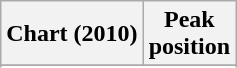<table class="wikitable sortable">
<tr>
<th align="left">Chart (2010)</th>
<th align="center">Peak<br>position</th>
</tr>
<tr>
</tr>
<tr>
</tr>
</table>
